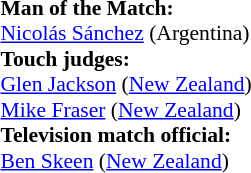<table width=100% style="font-size: 90%">
<tr>
<td><br><strong>Man of the Match:</strong>
<br><a href='#'>Nicolás Sánchez</a> (Argentina)<br><strong>Touch judges:</strong>
<br><a href='#'>Glen Jackson</a> (<a href='#'>New Zealand</a>)
<br><a href='#'>Mike Fraser</a> (<a href='#'>New Zealand</a>)
<br><strong>Television match official:</strong>
<br><a href='#'>Ben Skeen</a> (<a href='#'>New Zealand</a>)</td>
</tr>
</table>
